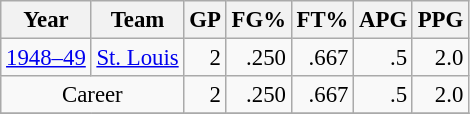<table class="wikitable sortable" style="font-size:95%; text-align:right;">
<tr>
<th>Year</th>
<th>Team</th>
<th>GP</th>
<th>FG%</th>
<th>FT%</th>
<th>APG</th>
<th>PPG</th>
</tr>
<tr>
<td style="text-align:left;"><a href='#'>1948–49</a></td>
<td style="text-align:left;"><a href='#'>St. Louis</a></td>
<td>2</td>
<td>.250</td>
<td>.667</td>
<td>.5</td>
<td>2.0</td>
</tr>
<tr>
<td style="text-align:center;" colspan="2">Career</td>
<td>2</td>
<td>.250</td>
<td>.667</td>
<td>.5</td>
<td>2.0</td>
</tr>
<tr>
</tr>
</table>
